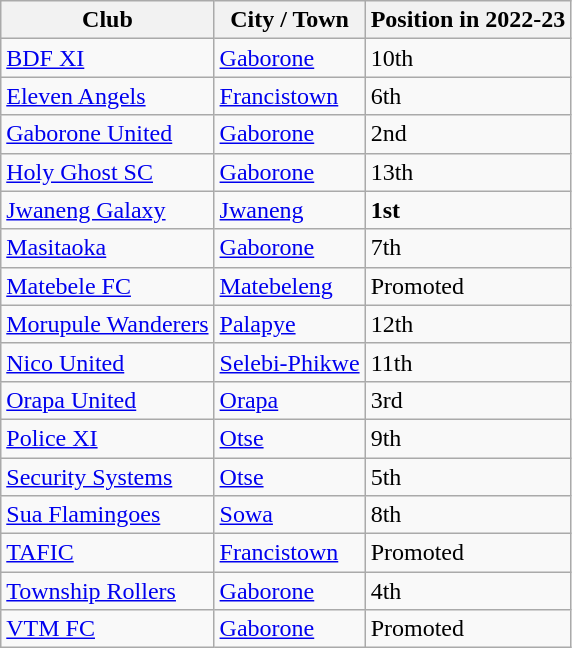<table class="wikitable sortable">
<tr>
<th><strong>Club</strong></th>
<th><strong>City / Town</strong></th>
<th><strong>Position in 2022-23</strong></th>
</tr>
<tr>
<td><a href='#'>BDF XI</a></td>
<td><a href='#'>Gaborone</a></td>
<td>10th</td>
</tr>
<tr>
<td><a href='#'>Eleven Angels</a></td>
<td><a href='#'>Francistown</a></td>
<td>6th</td>
</tr>
<tr>
<td><a href='#'>Gaborone United</a></td>
<td><a href='#'>Gaborone</a></td>
<td>2nd</td>
</tr>
<tr>
<td><a href='#'>Holy Ghost SC</a></td>
<td><a href='#'>Gaborone</a></td>
<td>13th</td>
</tr>
<tr>
<td><a href='#'>Jwaneng Galaxy</a></td>
<td><a href='#'>Jwaneng</a></td>
<td><strong>1st</strong></td>
</tr>
<tr>
<td><a href='#'>Masitaoka</a></td>
<td><a href='#'>Gaborone</a></td>
<td>7th</td>
</tr>
<tr>
<td><a href='#'>Matebele FC</a></td>
<td><a href='#'>Matebeleng</a></td>
<td>Promoted</td>
</tr>
<tr>
<td><a href='#'>Morupule Wanderers</a></td>
<td><a href='#'>Palapye</a></td>
<td>12th</td>
</tr>
<tr>
<td><a href='#'>Nico United</a></td>
<td><a href='#'>Selebi-Phikwe</a></td>
<td>11th</td>
</tr>
<tr>
<td><a href='#'>Orapa United</a></td>
<td><a href='#'>Orapa</a></td>
<td>3rd</td>
</tr>
<tr>
<td><a href='#'>Police XI</a></td>
<td><a href='#'>Otse</a></td>
<td>9th</td>
</tr>
<tr>
<td><a href='#'>Security Systems</a></td>
<td><a href='#'>Otse</a></td>
<td>5th</td>
</tr>
<tr>
<td><a href='#'>Sua Flamingoes</a></td>
<td><a href='#'>Sowa</a></td>
<td>8th</td>
</tr>
<tr>
<td><a href='#'>TAFIC</a></td>
<td><a href='#'>Francistown</a></td>
<td>Promoted</td>
</tr>
<tr>
<td><a href='#'>Township Rollers</a></td>
<td><a href='#'>Gaborone</a></td>
<td>4th</td>
</tr>
<tr>
<td><a href='#'>VTM FC</a></td>
<td><a href='#'>Gaborone</a></td>
<td>Promoted</td>
</tr>
</table>
